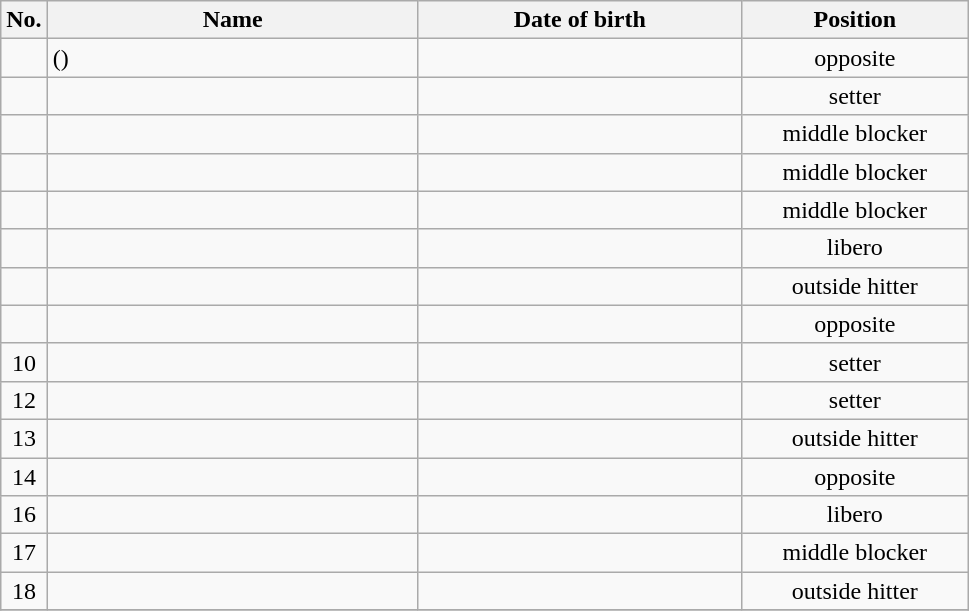<table class="wikitable sortable" style="font-size:100%; text-align:center;">
<tr>
<th>No.</th>
<th style="width:15em">Name</th>
<th style="width:13em">Date of birth</th>
<th style="width:9em">Position</th>
</tr>
<tr>
<td></td>
<td align=left>  ()</td>
<td align=right></td>
<td>opposite</td>
</tr>
<tr>
<td></td>
<td align=left> </td>
<td align=right></td>
<td>setter</td>
</tr>
<tr>
<td></td>
<td align=left> </td>
<td align=right></td>
<td>middle blocker</td>
</tr>
<tr>
<td></td>
<td align=left> </td>
<td align=right></td>
<td>middle blocker</td>
</tr>
<tr>
<td></td>
<td align=left> </td>
<td align=right></td>
<td>middle blocker</td>
</tr>
<tr>
<td></td>
<td align=left> </td>
<td align=right></td>
<td>libero</td>
</tr>
<tr>
<td></td>
<td align=left> </td>
<td align=right></td>
<td>outside hitter</td>
</tr>
<tr>
<td></td>
<td align=left> </td>
<td align=right></td>
<td>opposite</td>
</tr>
<tr>
<td>10</td>
<td align=left> </td>
<td align=right></td>
<td>setter</td>
</tr>
<tr>
<td>12</td>
<td align=left> </td>
<td align=right></td>
<td>setter</td>
</tr>
<tr>
<td>13</td>
<td align=left> </td>
<td align=right></td>
<td>outside hitter</td>
</tr>
<tr>
<td>14</td>
<td align=left> </td>
<td align=right></td>
<td>opposite</td>
</tr>
<tr>
<td>16</td>
<td align=left> </td>
<td align=right></td>
<td>libero</td>
</tr>
<tr>
<td>17</td>
<td align=left> </td>
<td align=right></td>
<td>middle blocker</td>
</tr>
<tr>
<td>18</td>
<td align=left> </td>
<td align=right></td>
<td>outside hitter</td>
</tr>
<tr>
</tr>
</table>
